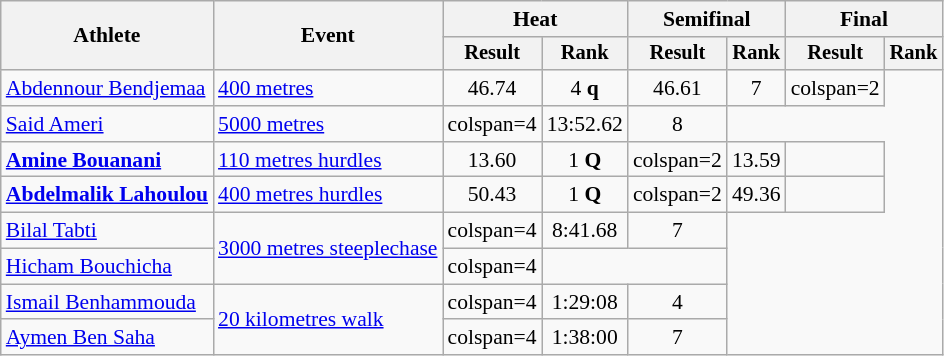<table class="wikitable" style="font-size:90%">
<tr>
<th rowspan="2">Athlete</th>
<th rowspan="2">Event</th>
<th colspan="2">Heat</th>
<th colspan="2">Semifinal</th>
<th colspan="2">Final</th>
</tr>
<tr style="font-size:95%">
<th>Result</th>
<th>Rank</th>
<th>Result</th>
<th>Rank</th>
<th>Result</th>
<th>Rank</th>
</tr>
<tr align=center>
<td align=left><a href='#'>Abdennour Bendjemaa</a></td>
<td align=left><a href='#'>400 metres</a></td>
<td>46.74</td>
<td>4 <strong>q</strong></td>
<td>46.61</td>
<td>7</td>
<td>colspan=2 </td>
</tr>
<tr align=center>
<td align=left><a href='#'>Said Ameri</a></td>
<td align=left><a href='#'>5000 metres</a></td>
<td>colspan=4 </td>
<td>13:52.62</td>
<td>8</td>
</tr>
<tr align=center>
<td align=left><strong><a href='#'>Amine Bouanani</a></strong></td>
<td align=left><a href='#'>110 metres hurdles</a></td>
<td>13.60</td>
<td>1 <strong>Q</strong></td>
<td>colspan=2 </td>
<td>13.59</td>
<td></td>
</tr>
<tr align=center>
<td align=left><strong><a href='#'>Abdelmalik Lahoulou</a></strong></td>
<td align=left><a href='#'>400 metres hurdles</a></td>
<td>50.43</td>
<td>1 <strong>Q</strong></td>
<td>colspan=2 </td>
<td>49.36</td>
<td></td>
</tr>
<tr align=center>
<td align=left><a href='#'>Bilal Tabti</a></td>
<td align=left rowspan=2><a href='#'>3000 metres steeplechase</a></td>
<td>colspan=4 </td>
<td>8:41.68</td>
<td>7</td>
</tr>
<tr align=center>
<td align=left><a href='#'>Hicham Bouchicha</a></td>
<td>colspan=4 </td>
<td colspan=2></td>
</tr>
<tr align=center>
<td align=left><a href='#'>Ismail Benhammouda</a></td>
<td align=left rowspan=2><a href='#'>20 kilometres walk</a></td>
<td>colspan=4 </td>
<td>1:29:08</td>
<td>4</td>
</tr>
<tr align=center>
<td align=left><a href='#'>Aymen Ben Saha</a></td>
<td>colspan=4 </td>
<td>1:38:00</td>
<td>7</td>
</tr>
</table>
